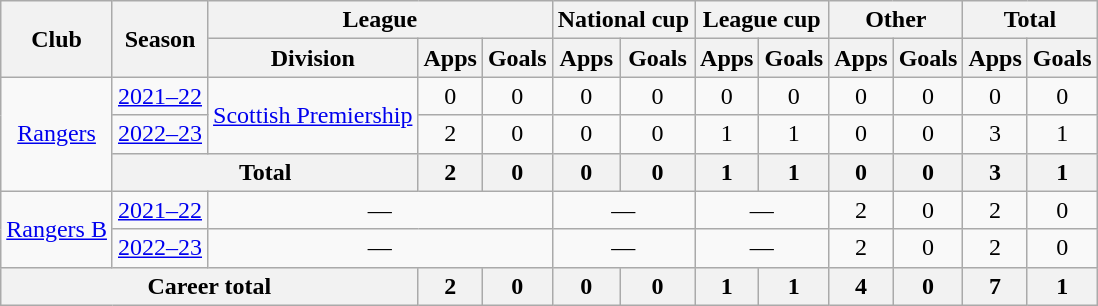<table class="wikitable" style="text-align:center">
<tr>
<th rowspan="2">Club</th>
<th rowspan="2">Season</th>
<th colspan="3">League</th>
<th colspan="2">National cup</th>
<th colspan="2">League cup</th>
<th colspan="2">Other</th>
<th colspan="2">Total</th>
</tr>
<tr>
<th>Division</th>
<th>Apps</th>
<th>Goals</th>
<th>Apps</th>
<th>Goals</th>
<th>Apps</th>
<th>Goals</th>
<th>Apps</th>
<th>Goals</th>
<th>Apps</th>
<th>Goals</th>
</tr>
<tr>
<td rowspan=3><a href='#'>Rangers</a></td>
<td><a href='#'>2021–22</a></td>
<td rowspan=2><a href='#'>Scottish Premiership</a></td>
<td>0</td>
<td>0</td>
<td>0</td>
<td>0</td>
<td>0</td>
<td>0</td>
<td>0</td>
<td>0</td>
<td>0</td>
<td>0</td>
</tr>
<tr>
<td><a href='#'>2022–23</a></td>
<td>2</td>
<td>0</td>
<td>0</td>
<td>0</td>
<td>1</td>
<td>1</td>
<td>0</td>
<td>0</td>
<td>3</td>
<td>1</td>
</tr>
<tr>
<th colspan=2>Total</th>
<th>2</th>
<th>0</th>
<th>0</th>
<th>0</th>
<th>1</th>
<th>1</th>
<th>0</th>
<th>0</th>
<th>3</th>
<th>1</th>
</tr>
<tr>
<td rowspan=2><a href='#'>Rangers B</a></td>
<td><a href='#'>2021–22</a></td>
<td colspan=3>—</td>
<td colspan=2>—</td>
<td colspan=2>—</td>
<td>2</td>
<td>0</td>
<td>2</td>
<td>0</td>
</tr>
<tr>
<td><a href='#'>2022–23</a></td>
<td colspan=3>—</td>
<td colspan=2>—</td>
<td colspan=2>—</td>
<td>2</td>
<td>0</td>
<td>2</td>
<td>0</td>
</tr>
<tr>
<th colspan="3">Career total</th>
<th>2</th>
<th>0</th>
<th>0</th>
<th>0</th>
<th>1</th>
<th>1</th>
<th>4</th>
<th>0</th>
<th>7</th>
<th>1</th>
</tr>
</table>
